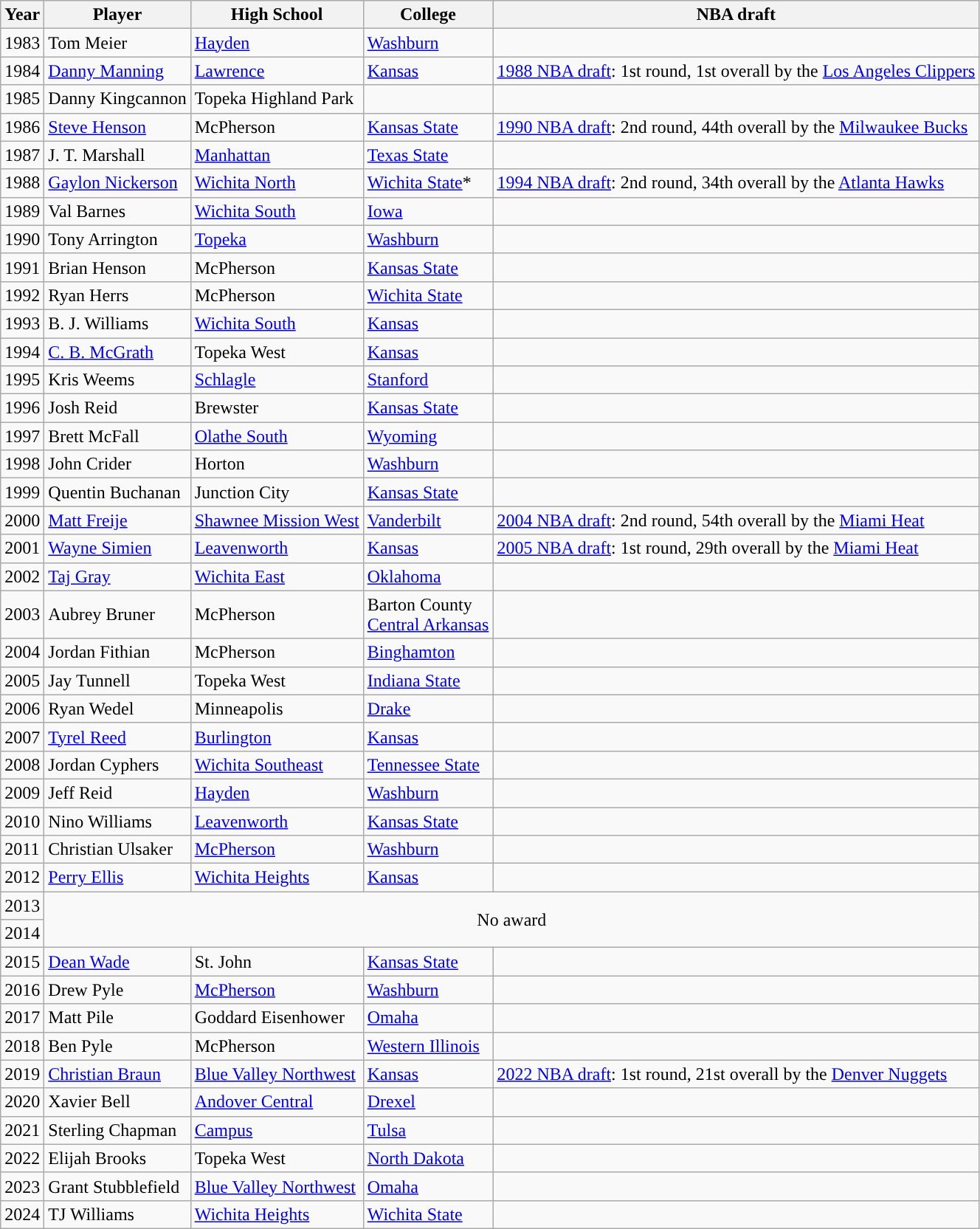<table class="wikitable sortable">
<tr>
<th>Year</th>
<th>Player</th>
<th>High School</th>
<th>College</th>
<th>NBA draft</th>
</tr>
<tr>
<td>1983</td>
<td>Tom Meier</td>
<td><a href='#'>Hayden</a></td>
<td><a href='#'>Washburn</a></td>
<td></td>
</tr>
<tr>
<td>1984</td>
<td><a href='#'>Danny Manning</a></td>
<td><a href='#'>Lawrence</a></td>
<td><a href='#'>Kansas</a></td>
<td><a href='#'>1988 NBA draft</a>: 1st round, 1st overall by the <a href='#'>Los Angeles Clippers</a></td>
</tr>
<tr>
<td>1985</td>
<td>Danny Kingcannon</td>
<td>Topeka Highland Park</td>
<td></td>
<td></td>
</tr>
<tr>
<td>1986</td>
<td><a href='#'>Steve Henson</a></td>
<td>McPherson</td>
<td><a href='#'>Kansas State</a></td>
<td><a href='#'>1990 NBA draft</a>: 2nd round, 44th overall by the <a href='#'>Milwaukee Bucks</a></td>
</tr>
<tr>
<td>1987</td>
<td>J. T. Marshall</td>
<td><a href='#'>Manhattan</a></td>
<td><a href='#'>Texas State</a></td>
<td></td>
</tr>
<tr>
<td>1988</td>
<td><a href='#'>Gaylon Nickerson</a></td>
<td><a href='#'>Wichita North</a></td>
<td><a href='#'>Wichita State</a>*</td>
<td><a href='#'>1994 NBA draft</a>: 2nd round, 34th overall by the <a href='#'>Atlanta Hawks</a></td>
</tr>
<tr>
<td>1989</td>
<td>Val Barnes</td>
<td><a href='#'>Wichita South</a></td>
<td><a href='#'>Iowa</a></td>
<td></td>
</tr>
<tr>
<td>1990</td>
<td>Tony Arrington</td>
<td><a href='#'>Topeka</a></td>
<td><a href='#'>Washburn</a></td>
<td></td>
</tr>
<tr>
<td>1991</td>
<td>Brian Henson</td>
<td McPherson High School>McPherson</td>
<td><a href='#'>Kansas State</a></td>
<td></td>
</tr>
<tr>
<td>1992</td>
<td>Ryan Herrs</td>
<td McPherson High School>McPherson</td>
<td><a href='#'>Wichita State</a></td>
<td></td>
</tr>
<tr>
<td>1993</td>
<td>B. J. Williams</td>
<td><a href='#'>Wichita South</a></td>
<td><a href='#'>Kansas</a></td>
<td></td>
</tr>
<tr>
<td>1994</td>
<td><a href='#'>C. B. McGrath</a></td>
<td>Topeka West</td>
<td><a href='#'>Kansas</a></td>
<td></td>
</tr>
<tr>
<td>1995</td>
<td>Kris Weems</td>
<td><a href='#'>Schlagle</a></td>
<td><a href='#'>Stanford</a></td>
<td></td>
</tr>
<tr>
<td>1996</td>
<td>Josh Reid</td>
<td>Brewster</td>
<td><a href='#'>Kansas State</a></td>
<td></td>
</tr>
<tr>
<td>1997</td>
<td>Brett McFall</td>
<td><a href='#'>Olathe South</a></td>
<td><a href='#'>Wyoming</a></td>
<td></td>
</tr>
<tr>
<td>1998</td>
<td>John Crider</td>
<td>Horton</td>
<td><a href='#'>Washburn</a></td>
<td></td>
</tr>
<tr>
<td>1999</td>
<td>Quentin Buchanan</td>
<td>Junction City</td>
<td><a href='#'>Kansas State</a></td>
<td></td>
</tr>
<tr>
<td>2000</td>
<td><a href='#'>Matt Freije</a></td>
<td><a href='#'>Shawnee Mission West</a></td>
<td><a href='#'>Vanderbilt</a></td>
<td><a href='#'>2004 NBA draft</a>: 2nd round, 54th overall by the <a href='#'>Miami Heat</a></td>
</tr>
<tr>
<td>2001</td>
<td><a href='#'>Wayne Simien</a></td>
<td><a href='#'>Leavenworth</a></td>
<td><a href='#'>Kansas</a></td>
<td><a href='#'>2005 NBA draft</a>: 1st round, 29th overall by the <a href='#'>Miami Heat</a></td>
</tr>
<tr>
<td>2002</td>
<td><a href='#'>Taj Gray</a></td>
<td><a href='#'>Wichita East</a></td>
<td><a href='#'>Oklahoma</a></td>
<td></td>
</tr>
<tr>
<td>2003</td>
<td>Aubrey Bruner</td>
<td>McPherson</td>
<td>Barton County <br><a href='#'>Central Arkansas</a></td>
<td></td>
</tr>
<tr>
<td>2004</td>
<td>Jordan Fithian</td>
<td>McPherson</td>
<td><a href='#'>Binghamton</a></td>
<td></td>
</tr>
<tr>
<td>2005</td>
<td>Jay Tunnell</td>
<td>Topeka West</td>
<td><a href='#'>Indiana State</a></td>
<td></td>
</tr>
<tr>
<td>2006</td>
<td>Ryan Wedel</td>
<td>Minneapolis</td>
<td><a href='#'>Drake</a></td>
<td></td>
</tr>
<tr>
<td>2007</td>
<td><a href='#'>Tyrel Reed</a></td>
<td><a href='#'>Burlington</a></td>
<td><a href='#'>Kansas</a></td>
<td></td>
</tr>
<tr>
<td>2008</td>
<td>Jordan Cyphers</td>
<td><a href='#'>Wichita Southeast</a></td>
<td><a href='#'>Tennessee State</a></td>
<td></td>
</tr>
<tr>
<td>2009</td>
<td>Jeff Reid</td>
<td><a href='#'>Hayden</a></td>
<td><a href='#'>Washburn</a></td>
<td></td>
</tr>
<tr>
<td>2010</td>
<td>Nino Williams</td>
<td><a href='#'>Leavenworth</a></td>
<td><a href='#'>Kansas State</a></td>
<td></td>
</tr>
<tr>
<td>2011</td>
<td>Christian Ulsaker</td>
<td><a href='#'>McPherson</a></td>
<td><a href='#'>Washburn</a></td>
<td></td>
</tr>
<tr>
<td>2012</td>
<td><a href='#'>Perry Ellis</a></td>
<td><a href='#'>Wichita Heights</a></td>
<td><a href='#'>Kansas</a></td>
<td></td>
</tr>
<tr style="text-align:center;">
<td>2013</td>
<td rowspan="2" colspan="4">No award</td>
</tr>
<tr>
<td>2014</td>
</tr>
<tr>
<td>2015</td>
<td><a href='#'>Dean Wade</a></td>
<td>St. John</td>
<td><a href='#'>Kansas State</a></td>
<td></td>
</tr>
<tr>
<td>2016</td>
<td>Drew Pyle</td>
<td><a href='#'>McPherson</a></td>
<td><a href='#'>Washburn</a></td>
<td></td>
</tr>
<tr>
<td>2017</td>
<td>Matt Pile</td>
<td>Goddard Eisenhower</td>
<td><a href='#'>Omaha</a></td>
<td></td>
</tr>
<tr>
<td>2018</td>
<td>Ben Pyle</td>
<td>McPherson</td>
<td><a href='#'>Western Illinois</a></td>
<td></td>
</tr>
<tr>
<td>2019</td>
<td><a href='#'>Christian Braun</a></td>
<td><a href='#'>Blue Valley Northwest</a></td>
<td><a href='#'>Kansas</a></td>
<td><a href='#'>2022 NBA draft</a>: 1st round, 21st overall by the <a href='#'>Denver Nuggets</a></td>
</tr>
<tr>
<td>2020</td>
<td>Xavier Bell</td>
<td><a href='#'>Andover Central</a></td>
<td><a href='#'>Drexel</a></td>
<td></td>
</tr>
<tr>
<td>2021</td>
<td>Sterling Chapman</td>
<td><a href='#'>Campus</a></td>
<td><a href='#'>Tulsa</a></td>
<td></td>
</tr>
<tr>
<td>2022</td>
<td>Elijah Brooks</td>
<td>Topeka West</td>
<td><a href='#'>North Dakota</a></td>
<td></td>
</tr>
<tr>
<td>2023</td>
<td>Grant Stubblefield</td>
<td><a href='#'>Blue Valley Northwest</a></td>
<td><a href='#'>Omaha</a></td>
<td></td>
</tr>
<tr>
<td>2024</td>
<td>TJ Williams</td>
<td><a href='#'>Wichita Heights</a></td>
<td><a href='#'>Wichita State</a></td>
<td></td>
</tr>
</table>
